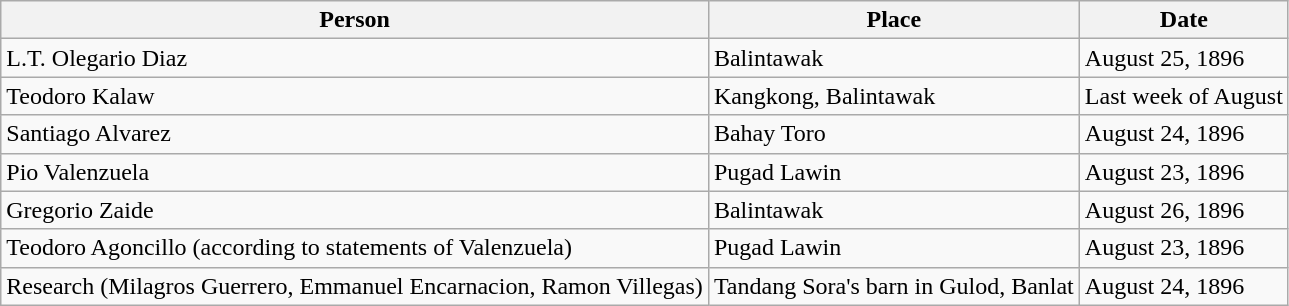<table class="wikitable">
<tr>
<th>Person</th>
<th>Place</th>
<th>Date</th>
</tr>
<tr>
<td>L.T. Olegario Diaz</td>
<td>Balintawak</td>
<td>August 25, 1896</td>
</tr>
<tr>
<td>Teodoro Kalaw</td>
<td>Kangkong, Balintawak</td>
<td>Last week of August</td>
</tr>
<tr>
<td>Santiago Alvarez</td>
<td>Bahay Toro</td>
<td>August 24, 1896</td>
</tr>
<tr>
<td>Pio Valenzuela</td>
<td>Pugad Lawin</td>
<td>August 23, 1896</td>
</tr>
<tr>
<td>Gregorio Zaide</td>
<td>Balintawak</td>
<td>August 26, 1896</td>
</tr>
<tr>
<td>Teodoro Agoncillo (according to statements of Valenzuela)</td>
<td>Pugad Lawin</td>
<td>August 23, 1896</td>
</tr>
<tr>
<td>Research (Milagros Guerrero, Emmanuel Encarnacion, Ramon Villegas)</td>
<td>Tandang Sora's barn in Gulod, Banlat </td>
<td>August 24, 1896</td>
</tr>
</table>
